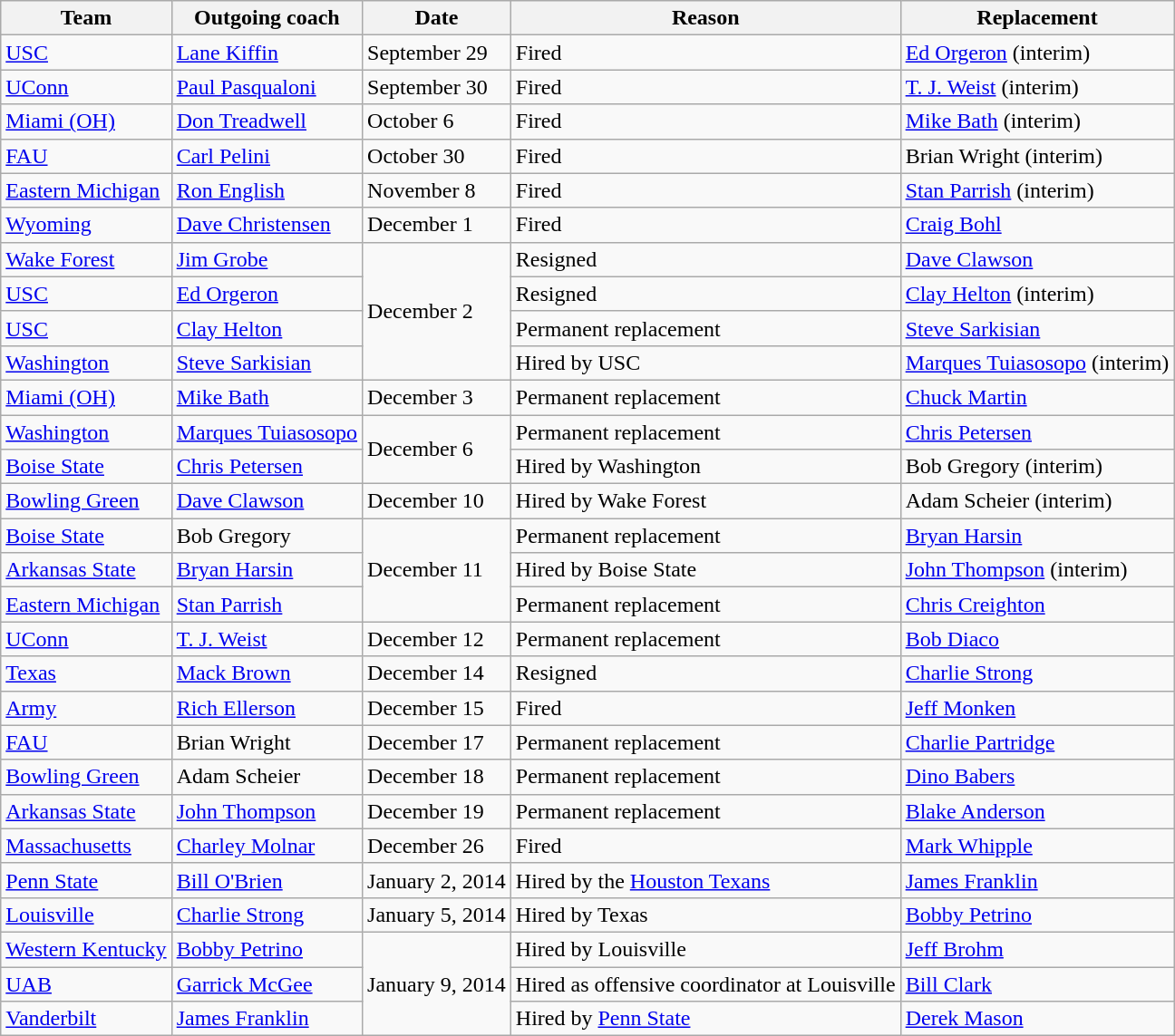<table class="wikitable sortable">
<tr>
<th>Team</th>
<th>Outgoing coach</th>
<th>Date</th>
<th>Reason</th>
<th>Replacement</th>
</tr>
<tr>
<td><a href='#'>USC</a></td>
<td><a href='#'>Lane Kiffin</a></td>
<td>September 29</td>
<td>Fired</td>
<td><a href='#'>Ed Orgeron</a> (interim)</td>
</tr>
<tr>
<td><a href='#'>UConn</a></td>
<td><a href='#'>Paul Pasqualoni</a></td>
<td>September 30</td>
<td>Fired</td>
<td><a href='#'>T. J. Weist</a> (interim)</td>
</tr>
<tr>
<td><a href='#'>Miami (OH)</a></td>
<td><a href='#'>Don Treadwell</a></td>
<td>October 6</td>
<td>Fired</td>
<td><a href='#'>Mike Bath</a> (interim)</td>
</tr>
<tr>
<td><a href='#'>FAU</a></td>
<td><a href='#'>Carl Pelini</a></td>
<td>October 30</td>
<td>Fired</td>
<td>Brian Wright (interim)</td>
</tr>
<tr>
<td><a href='#'>Eastern Michigan</a></td>
<td><a href='#'>Ron English</a></td>
<td>November 8</td>
<td>Fired</td>
<td><a href='#'>Stan Parrish</a> (interim)</td>
</tr>
<tr>
<td><a href='#'>Wyoming</a></td>
<td><a href='#'>Dave Christensen</a></td>
<td>December 1</td>
<td>Fired</td>
<td><a href='#'>Craig Bohl</a></td>
</tr>
<tr>
<td><a href='#'>Wake Forest</a></td>
<td><a href='#'>Jim Grobe</a></td>
<td rowspan=4>December 2</td>
<td>Resigned</td>
<td><a href='#'>Dave Clawson</a></td>
</tr>
<tr>
<td><a href='#'>USC</a></td>
<td><a href='#'>Ed Orgeron</a></td>
<td>Resigned</td>
<td><a href='#'>Clay Helton</a> (interim)</td>
</tr>
<tr>
<td><a href='#'>USC</a></td>
<td><a href='#'>Clay Helton</a></td>
<td>Permanent replacement</td>
<td><a href='#'>Steve Sarkisian</a></td>
</tr>
<tr>
<td><a href='#'>Washington</a></td>
<td><a href='#'>Steve Sarkisian</a></td>
<td>Hired by USC</td>
<td><a href='#'>Marques Tuiasosopo</a> (interim)</td>
</tr>
<tr>
<td><a href='#'>Miami (OH)</a></td>
<td><a href='#'>Mike Bath</a></td>
<td>December 3</td>
<td>Permanent replacement</td>
<td><a href='#'>Chuck Martin</a></td>
</tr>
<tr>
<td><a href='#'>Washington</a></td>
<td><a href='#'>Marques Tuiasosopo</a></td>
<td rowspan=2>December 6</td>
<td>Permanent replacement</td>
<td><a href='#'>Chris Petersen</a></td>
</tr>
<tr>
<td><a href='#'>Boise State</a></td>
<td><a href='#'>Chris Petersen</a></td>
<td>Hired by Washington</td>
<td>Bob Gregory (interim)</td>
</tr>
<tr>
<td><a href='#'>Bowling Green</a></td>
<td><a href='#'>Dave Clawson</a></td>
<td>December 10</td>
<td>Hired by Wake Forest</td>
<td>Adam Scheier (interim)</td>
</tr>
<tr>
<td><a href='#'>Boise State</a></td>
<td>Bob Gregory</td>
<td rowspan=3>December 11</td>
<td>Permanent replacement</td>
<td><a href='#'>Bryan Harsin</a></td>
</tr>
<tr>
<td><a href='#'>Arkansas State</a></td>
<td><a href='#'>Bryan Harsin</a></td>
<td>Hired by Boise State</td>
<td><a href='#'>John Thompson</a> (interim)</td>
</tr>
<tr>
<td><a href='#'>Eastern Michigan</a></td>
<td><a href='#'>Stan Parrish</a></td>
<td>Permanent replacement</td>
<td><a href='#'>Chris Creighton</a></td>
</tr>
<tr>
<td><a href='#'>UConn</a></td>
<td><a href='#'>T. J. Weist</a></td>
<td>December 12</td>
<td>Permanent replacement</td>
<td><a href='#'>Bob Diaco</a></td>
</tr>
<tr>
<td><a href='#'>Texas</a></td>
<td><a href='#'>Mack Brown</a></td>
<td>December 14</td>
<td>Resigned</td>
<td><a href='#'>Charlie Strong</a></td>
</tr>
<tr>
<td><a href='#'>Army</a></td>
<td><a href='#'>Rich Ellerson</a></td>
<td>December 15</td>
<td>Fired</td>
<td><a href='#'>Jeff Monken</a></td>
</tr>
<tr>
<td><a href='#'>FAU</a></td>
<td>Brian Wright</td>
<td>December 17</td>
<td>Permanent replacement</td>
<td><a href='#'>Charlie Partridge</a></td>
</tr>
<tr>
<td><a href='#'>Bowling Green</a></td>
<td>Adam Scheier</td>
<td>December 18</td>
<td>Permanent replacement</td>
<td><a href='#'>Dino Babers</a></td>
</tr>
<tr>
<td><a href='#'>Arkansas State</a></td>
<td><a href='#'>John Thompson</a></td>
<td>December 19</td>
<td>Permanent replacement</td>
<td><a href='#'>Blake Anderson</a></td>
</tr>
<tr>
<td><a href='#'>Massachusetts</a></td>
<td><a href='#'>Charley Molnar</a></td>
<td>December 26</td>
<td>Fired</td>
<td><a href='#'>Mark Whipple</a></td>
</tr>
<tr>
<td><a href='#'>Penn State</a></td>
<td><a href='#'>Bill O'Brien</a></td>
<td>January 2, 2014</td>
<td>Hired by the <a href='#'>Houston Texans</a></td>
<td><a href='#'>James Franklin</a></td>
</tr>
<tr>
<td><a href='#'>Louisville</a></td>
<td><a href='#'>Charlie Strong</a></td>
<td>January 5, 2014</td>
<td>Hired by Texas</td>
<td><a href='#'>Bobby Petrino</a></td>
</tr>
<tr>
<td><a href='#'>Western Kentucky</a></td>
<td><a href='#'>Bobby Petrino</a></td>
<td rowspan=3>January 9, 2014</td>
<td>Hired by Louisville</td>
<td><a href='#'>Jeff Brohm</a></td>
</tr>
<tr>
<td><a href='#'>UAB</a></td>
<td><a href='#'>Garrick McGee</a></td>
<td>Hired as offensive coordinator at Louisville</td>
<td><a href='#'>Bill Clark</a></td>
</tr>
<tr>
<td><a href='#'>Vanderbilt</a></td>
<td><a href='#'>James Franklin</a></td>
<td>Hired by <a href='#'>Penn State</a></td>
<td><a href='#'>Derek Mason</a></td>
</tr>
</table>
